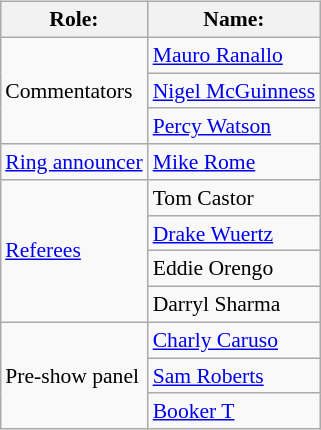<table class=wikitable style="font-size:90%; margin: 0.5em 0 0.5em 1em; float: right; clear: right;">
<tr>
<th>Role:</th>
<th>Name:</th>
</tr>
<tr>
<td rowspan=3>Commentators</td>
<td><a href='#'>Mauro Ranallo</a></td>
</tr>
<tr>
<td><a href='#'>Nigel McGuinness</a></td>
</tr>
<tr>
<td><a href='#'>Percy Watson</a></td>
</tr>
<tr>
<td rowspan=1><a href='#'>Ring announcer</a></td>
<td><a href='#'>Mike Rome</a></td>
</tr>
<tr>
<td rowspan=4><a href='#'>Referees</a></td>
<td>Tom Castor</td>
</tr>
<tr>
<td><a href='#'>Drake Wuertz</a></td>
</tr>
<tr>
<td>Eddie Orengo</td>
</tr>
<tr>
<td>Darryl Sharma</td>
</tr>
<tr>
<td rowspan=3>Pre-show panel</td>
<td><a href='#'>Charly Caruso</a></td>
</tr>
<tr>
<td><a href='#'>Sam Roberts</a></td>
</tr>
<tr>
<td><a href='#'>Booker T</a></td>
</tr>
</table>
